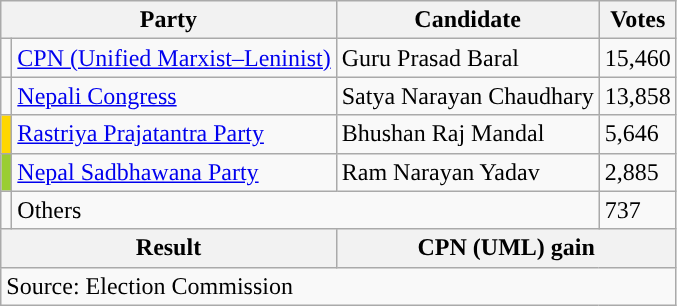<table class="wikitable">
<tr>
<th colspan="2">Party</th>
<th>Candidate</th>
<th>Votes</th>
</tr>
<tr>
<td style="background-color:"></td>
<td><a href='#'>CPN (Unified Marxist–Leninist)</a></td>
<td>Guru Prasad Baral</td>
<td>15,460</td>
</tr>
<tr>
<td style="background-color:"></td>
<td><a href='#'>Nepali Congress</a></td>
<td>Satya Narayan Chaudhary</td>
<td>13,858</td>
</tr>
<tr>
<td style="background-color:gold"></td>
<td><a href='#'>Rastriya Prajatantra Party</a></td>
<td>Bhushan Raj Mandal</td>
<td>5,646</td>
</tr>
<tr>
<td style="background-color:yellowgreen"></td>
<td><a href='#'>Nepal Sadbhawana Party</a></td>
<td>Ram Narayan Yadav</td>
<td>2,885</td>
</tr>
<tr>
<td></td>
<td colspan="2">Others</td>
<td>737</td>
</tr>
<tr>
<th colspan="2">Result</th>
<th colspan="2">CPN (UML) gain</th>
</tr>
<tr>
<td colspan="4">Source: Election Commission</td>
</tr>
</table>
